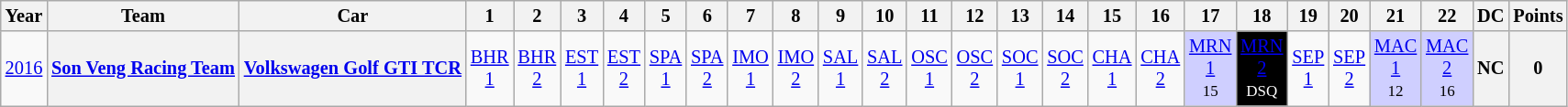<table class="wikitable" style="text-align:center; font-size:85%">
<tr>
<th>Year</th>
<th>Team</th>
<th>Car</th>
<th>1</th>
<th>2</th>
<th>3</th>
<th>4</th>
<th>5</th>
<th>6</th>
<th>7</th>
<th>8</th>
<th>9</th>
<th>10</th>
<th>11</th>
<th>12</th>
<th>13</th>
<th>14</th>
<th>15</th>
<th>16</th>
<th>17</th>
<th>18</th>
<th>19</th>
<th>20</th>
<th>21</th>
<th>22</th>
<th>DC</th>
<th>Points</th>
</tr>
<tr>
<td><a href='#'>2016</a></td>
<th><a href='#'>Son Veng Racing Team</a></th>
<th><a href='#'>Volkswagen Golf GTI TCR</a></th>
<td><a href='#'>BHR<br>1</a></td>
<td><a href='#'>BHR<br>2</a></td>
<td><a href='#'>EST<br>1</a></td>
<td><a href='#'>EST<br>2</a></td>
<td><a href='#'>SPA<br>1</a></td>
<td><a href='#'>SPA<br>2</a></td>
<td><a href='#'>IMO<br>1</a></td>
<td><a href='#'>IMO<br>2</a></td>
<td><a href='#'>SAL<br>1</a></td>
<td><a href='#'>SAL<br>2</a></td>
<td><a href='#'>OSC<br>1</a></td>
<td><a href='#'>OSC<br>2</a></td>
<td><a href='#'>SOC<br>1</a></td>
<td><a href='#'>SOC<br>2</a></td>
<td><a href='#'>CHA<br>1</a></td>
<td><a href='#'>CHA<br>2</a></td>
<td style="background:#CFCFFF;"><a href='#'>MRN<br>1</a><br><small>15</small></td>
<td style="background:#000000; color:white"><a href='#'><span>MRN<br>2</span></a><br><small>DSQ</small></td>
<td><a href='#'>SEP<br>1</a></td>
<td><a href='#'>SEP<br>2</a></td>
<td style="background:#CFCFFF;"><a href='#'>MAC<br>1</a><br><small>12</small></td>
<td style="background:#CFCFFF;"><a href='#'>MAC<br>2</a><br><small>16</small></td>
<th>NC</th>
<th>0</th>
</tr>
</table>
